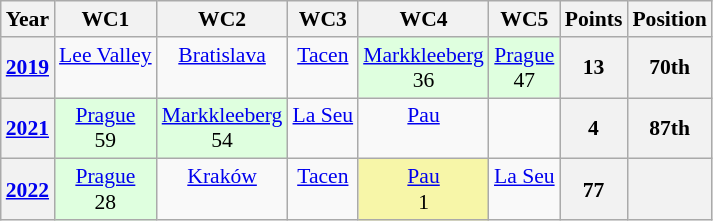<table class="wikitable" style="font-size: 90%; text-align: center">
<tr>
<th>Year</th>
<th>WC1</th>
<th>WC2</th>
<th>WC3</th>
<th>WC4</th>
<th>WC5</th>
<th>Points</th>
<th>Position</th>
</tr>
<tr>
<th><a href='#'>2019</a></th>
<td><a href='#'>Lee Valley</a> <br> </td>
<td><a href='#'>Bratislava</a> <br> </td>
<td><a href='#'>Tacen</a> <br> </td>
<td style="background:#DFFFDF;"><a href='#'>Markkleeberg</a><br>36</td>
<td style="background:#DFFFDF;"><a href='#'>Prague</a> <br>47</td>
<th>13</th>
<th>70th</th>
</tr>
<tr>
<th><a href='#'>2021</a></th>
<td style="background:#DFFFDF;"><a href='#'>Prague</a> <br>59</td>
<td style="background:#DFFFDF;"><a href='#'>Markkleeberg</a><br>54</td>
<td><a href='#'>La Seu</a> <br> </td>
<td><a href='#'>Pau</a> <br> </td>
<td></td>
<th>4</th>
<th>87th</th>
</tr>
<tr>
<th><a href='#'>2022</a></th>
<td style="background:#DFFFDF;"><a href='#'>Prague</a> <br>28</td>
<td><a href='#'>Kraków</a> <br> </td>
<td><a href='#'>Tacen</a> <br> </td>
<td style="background:#F7F6A8;"><a href='#'>Pau</a> <br>1</td>
<td><a href='#'>La Seu</a> <br> </td>
<th>77</th>
<th></th>
</tr>
</table>
